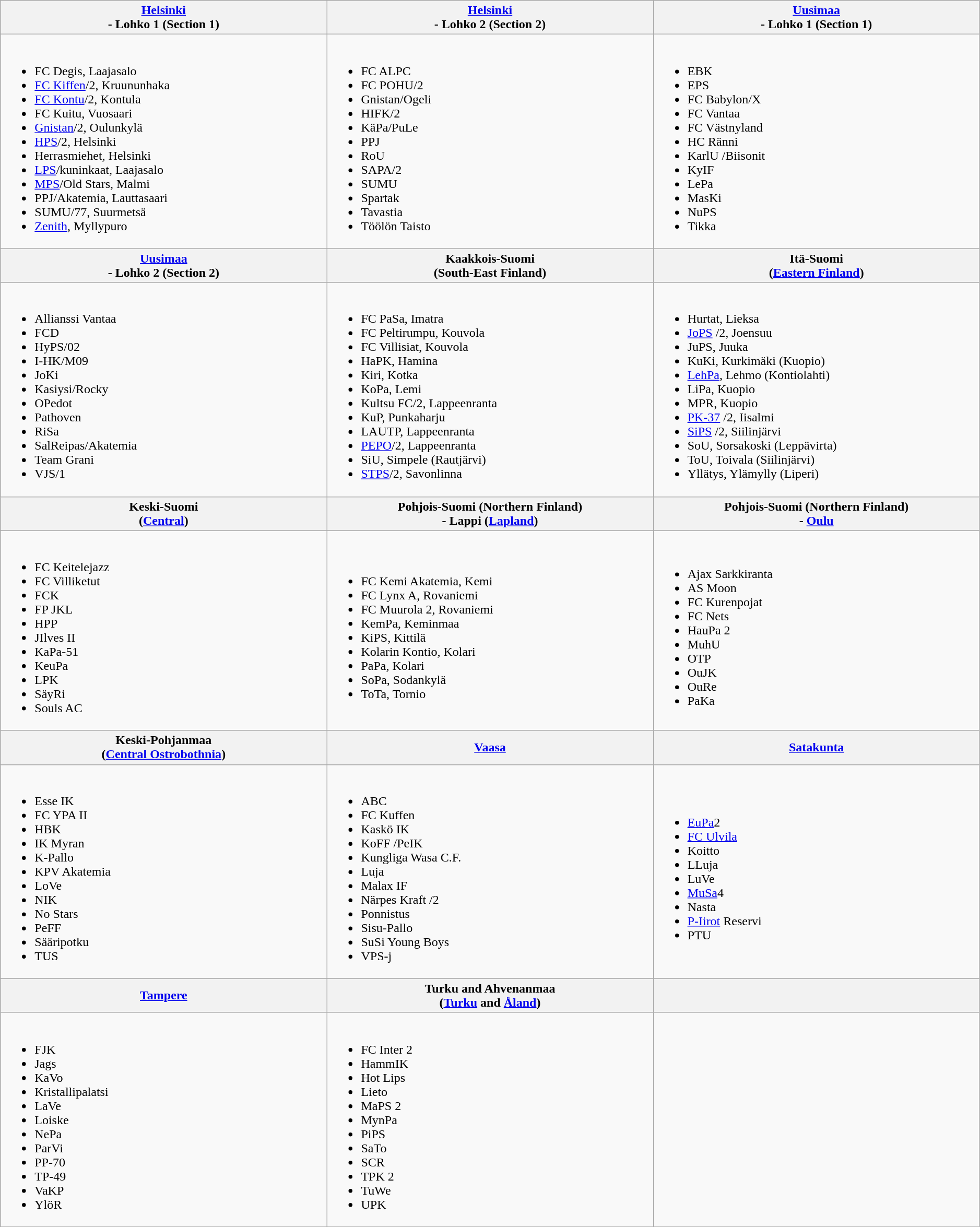<table class="wikitable" width=99%>
<tr>
<th width=33%><strong><a href='#'>Helsinki</a></strong><br><strong> - Lohko 1 (Section 1)</strong></th>
<th width=33%><strong><a href='#'>Helsinki</a></strong><br><strong> - Lohko 2 (Section 2)</strong></th>
<th width=33%><strong><a href='#'>Uusimaa</a></strong><br><strong> - Lohko 1 (Section 1)</strong></th>
</tr>
<tr>
<td><br><ul><li>FC Degis, Laajasalo</li><li><a href='#'>FC Kiffen</a>/2, Kruununhaka</li><li><a href='#'>FC Kontu</a>/2, Kontula</li><li>FC Kuitu, Vuosaari</li><li><a href='#'>Gnistan</a>/2, Oulunkylä</li><li><a href='#'>HPS</a>/2, Helsinki</li><li>Herrasmiehet, Helsinki</li><li><a href='#'>LPS</a>/kuninkaat, Laajasalo</li><li><a href='#'>MPS</a>/Old Stars, Malmi</li><li>PPJ/Akatemia, Lauttasaari</li><li>SUMU/77, Suurmetsä</li><li><a href='#'>Zenith</a>, Myllypuro</li></ul></td>
<td><br><ul><li>FC ALPC</li><li>FC POHU/2</li><li>Gnistan/Ogeli</li><li>HIFK/2</li><li>KäPa/PuLe</li><li>PPJ</li><li>RoU</li><li>SAPA/2</li><li>SUMU</li><li>Spartak</li><li>Tavastia</li><li>Töölön Taisto</li></ul></td>
<td><br><ul><li>EBK</li><li>EPS</li><li>FC Babylon/X</li><li>FC Vantaa</li><li>FC Västnyland</li><li>HC Ränni</li><li>KarlU /Biisonit</li><li>KyIF</li><li>LePa</li><li>MasKi</li><li>NuPS</li><li>Tikka</li></ul></td>
</tr>
<tr>
<th width=33%><strong><a href='#'>Uusimaa</a></strong><br><strong> - Lohko 2 (Section 2)</strong></th>
<th width=33%><strong>Kaakkois-Suomi</strong><br><strong>(South-East Finland)</strong></th>
<th width=33%><strong>Itä-Suomi</strong><br> <strong>(<a href='#'>Eastern Finland</a>)</strong></th>
</tr>
<tr>
<td><br><ul><li>Allianssi Vantaa</li><li>FCD</li><li>HyPS/02</li><li>I-HK/M09</li><li>JoKi</li><li>Kasiysi/Rocky</li><li>OPedot</li><li>Pathoven</li><li>RiSa</li><li>SalReipas/Akatemia</li><li>Team Grani</li><li>VJS/1</li></ul></td>
<td><br><ul><li>FC PaSa, Imatra</li><li>FC Peltirumpu, Kouvola</li><li>FC Villisiat, Kouvola</li><li>HaPK, Hamina</li><li>Kiri, Kotka</li><li>KoPa, Lemi</li><li>Kultsu FC/2,  Lappeenranta</li><li>KuP, Punkaharju</li><li>LAUTP, Lappeenranta</li><li><a href='#'>PEPO</a>/2, Lappeenranta</li><li>SiU, Simpele (Rautjärvi)</li><li><a href='#'>STPS</a>/2, Savonlinna</li></ul></td>
<td><br><ul><li>Hurtat, Lieksa</li><li><a href='#'>JoPS</a> /2,  Joensuu</li><li>JuPS, Juuka</li><li>KuKi, Kurkimäki (Kuopio)</li><li><a href='#'>LehPa</a>, Lehmo (Kontiolahti)</li><li>LiPa, Kuopio</li><li>MPR, Kuopio</li><li><a href='#'>PK-37</a> /2, Iisalmi</li><li><a href='#'>SiPS</a> /2, Siilinjärvi</li><li>SoU, Sorsakoski (Leppävirta)</li><li>ToU, Toivala (Siilinjärvi)</li><li>Yllätys,  Ylämylly (Liperi)</li></ul></td>
</tr>
<tr>
<th width=33%><strong>Keski-Suomi</strong><br><strong> (<a href='#'>Central</a>)</strong></th>
<th width=33%><strong>Pohjois-Suomi (Northern Finland)</strong><br><strong> - Lappi (<a href='#'>Lapland</a>)</strong></th>
<th width=33%><strong>Pohjois-Suomi (Northern Finland)</strong><br><strong> - <a href='#'>Oulu</a></strong></th>
</tr>
<tr>
<td><br><ul><li>FC Keitelejazz</li><li>FC Villiketut</li><li>FCK</li><li>FP JKL</li><li>HPP</li><li>JIlves II</li><li>KaPa-51</li><li>KeuPa</li><li>LPK</li><li>SäyRi</li><li>Souls AC</li></ul></td>
<td><br><ul><li>FC Kemi Akatemia, Kemi</li><li>FC Lynx A, Rovaniemi</li><li>FC Muurola 2, Rovaniemi</li><li>KemPa, Keminmaa</li><li>KiPS, Kittilä</li><li>Kolarin Kontio, Kolari</li><li>PaPa, Kolari</li><li>SoPa, Sodankylä</li><li>ToTa, Tornio</li></ul></td>
<td><br><ul><li>Ajax Sarkkiranta</li><li>AS Moon</li><li>FC Kurenpojat</li><li>FC Nets</li><li>HauPa 2</li><li>MuhU</li><li>OTP</li><li>OuJK</li><li>OuRe</li><li>PaKa</li></ul></td>
</tr>
<tr>
<th width=33%><strong>Keski-Pohjanmaa<br> (<a href='#'>Central Ostrobothnia</a>)</strong></th>
<th width=33%><strong><a href='#'>Vaasa</a></strong></th>
<th width=33%><strong><a href='#'>Satakunta</a></strong></th>
</tr>
<tr>
<td><br><ul><li>Esse IK</li><li>FC YPA II</li><li>HBK</li><li>IK Myran</li><li>K-Pallo</li><li>KPV Akatemia</li><li>LoVe</li><li>NIK</li><li>No Stars</li><li>PeFF</li><li>Sääripotku</li><li>TUS</li></ul></td>
<td><br><ul><li>ABC</li><li>FC Kuffen</li><li>Kaskö IK</li><li>KoFF /PeIK</li><li>Kungliga Wasa C.F.</li><li>Luja</li><li>Malax IF</li><li>Närpes Kraft /2</li><li>Ponnistus</li><li>Sisu-Pallo</li><li>SuSi Young Boys</li><li>VPS-j</li></ul></td>
<td><br><ul><li><a href='#'>EuPa</a>2</li><li><a href='#'>FC Ulvila</a></li><li>Koitto</li><li>LLuja</li><li>LuVe</li><li><a href='#'>MuSa</a>4</li><li>Nasta</li><li><a href='#'>P-Iirot</a> Reservi</li><li>PTU</li></ul></td>
</tr>
<tr>
<th width=33%><strong><a href='#'>Tampere</a></strong></th>
<th width=33%><strong>Turku and Ahvenanmaa</strong><br> <strong>(<a href='#'>Turku</a> and <a href='#'>Åland</a>)</strong></th>
<th width=33%></th>
</tr>
<tr>
<td><br><ul><li>FJK</li><li>Jags</li><li>KaVo</li><li>Kristallipalatsi</li><li>LaVe</li><li>Loiske</li><li>NePa</li><li>ParVi</li><li>PP-70</li><li>TP-49</li><li>VaKP</li><li>YlöR</li></ul></td>
<td><br><ul><li>FC Inter 2</li><li>HammIK</li><li>Hot Lips</li><li>Lieto</li><li>MaPS 2</li><li>MynPa</li><li>PiPS</li><li>SaTo</li><li>SCR</li><li>TPK 2</li><li>TuWe</li><li>UPK</li></ul></td>
</tr>
<tr>
</tr>
</table>
